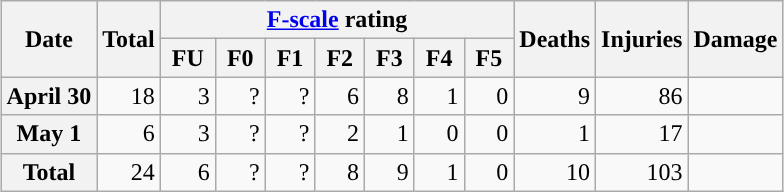<table class="wikitable sortable" style="margin: 1em auto 1em auto;">
<tr>
<th scope="col" rowspan="2">Date</th>
<th scope="col" rowspan="2" align="center">Total</th>
<th scope="col" colspan="7" align="center"><a href='#'>F-scale</a> rating</th>
<th scope="col" rowspan="2" align="center">Deaths</th>
<th scope="col" rowspan="2" align="center">Injuries</th>
<th scope="col" rowspan="2" align="center">Damage</th>
</tr>
<tr>
<th scope="col" align="center"> FU </th>
<th scope="col" align="center"> F0 </th>
<th scope="col" align="center"> F1 </th>
<th scope="col" align="center"> F2 </th>
<th scope="col" align="center"> F3 </th>
<th scope="col" align="center"> F4 </th>
<th scope="col" align="center"> F5 </th>
</tr>
<tr>
<th scope="row">April 30</th>
<td align="right">18</td>
<td align="right">3</td>
<td align="right">?</td>
<td align="right">?</td>
<td align="right">6</td>
<td align="right">8</td>
<td align="right">1</td>
<td align="right">0</td>
<td align="right">9</td>
<td align="right">86</td>
<td align="right"></td>
</tr>
<tr>
<th scope="row">May 1</th>
<td align="right">6</td>
<td align="right">3</td>
<td align="right">?</td>
<td align="right">?</td>
<td align="right">2</td>
<td align="right">1</td>
<td align="right">0</td>
<td align="right">0</td>
<td align="right">1</td>
<td align="right">17</td>
<td align="right"></td>
</tr>
<tr class="sortbottom">
<th scope="row">Total</th>
<td align="right">24</td>
<td align="right">6</td>
<td align="right">?</td>
<td align="right">?</td>
<td align="right">8</td>
<td align="right">9</td>
<td align="right">1</td>
<td align="right">0</td>
<td align="right">10</td>
<td align="right">103</td>
<td align="right"></td>
</tr>
</table>
